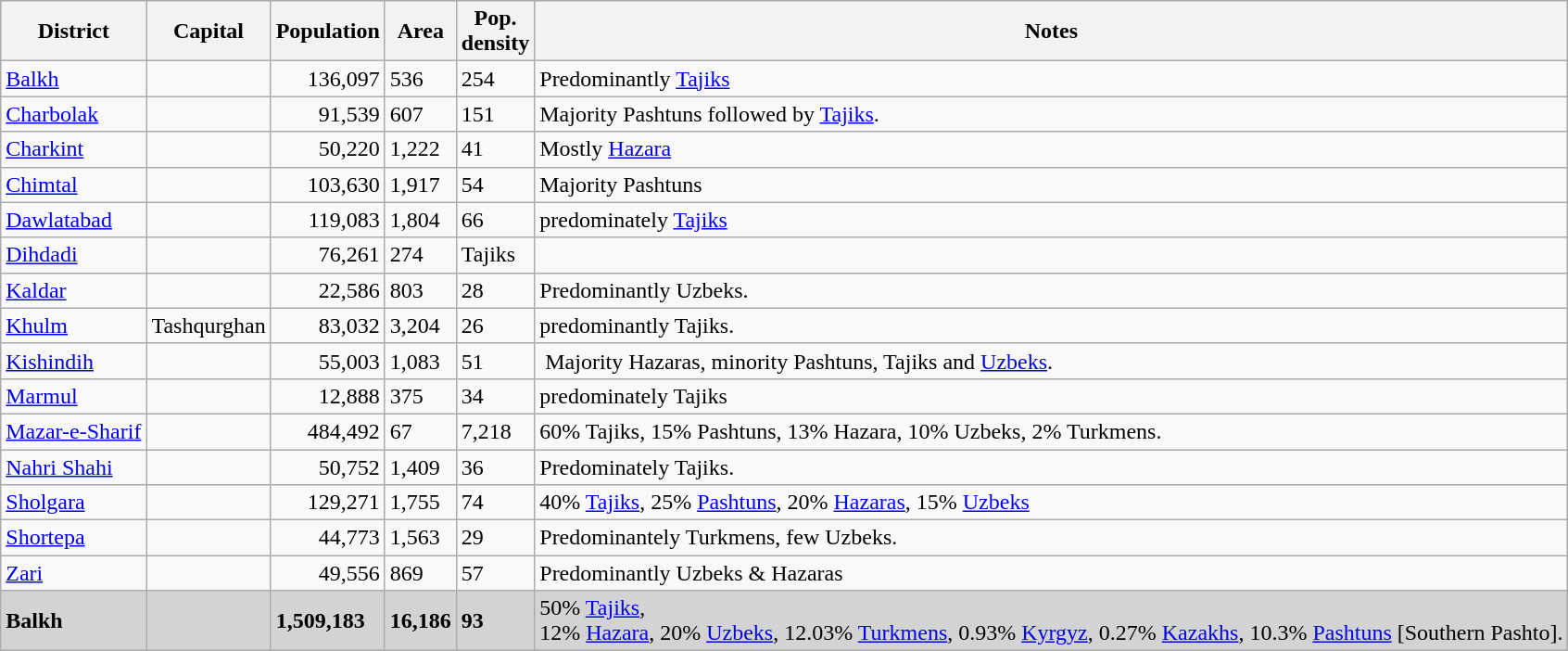<table class="wikitable sortable">
<tr>
<th>District</th>
<th>Capital</th>
<th>Population</th>
<th>Area</th>
<th>Pop.<br>density</th>
<th>Notes</th>
</tr>
<tr>
<td><a href='#'>Balkh</a></td>
<td></td>
<td style="text-align: right;">136,097</td>
<td>536</td>
<td>254</td>
<td>Predominantly <a href='#'>Tajiks</a></td>
</tr>
<tr>
<td><a href='#'>Charbolak</a></td>
<td></td>
<td style="text-align: right;">91,539</td>
<td>607</td>
<td>151</td>
<td>Majority Pashtuns followed by <a href='#'>Tajiks</a>.</td>
</tr>
<tr>
<td><a href='#'>Charkint</a></td>
<td></td>
<td style="text-align: right;">50,220</td>
<td>1,222</td>
<td>41</td>
<td>Mostly <a href='#'>Hazara</a></td>
</tr>
<tr>
<td><a href='#'>Chimtal</a></td>
<td></td>
<td style="text-align: right;">103,630</td>
<td>1,917</td>
<td>54</td>
<td>Majority Pashtuns</td>
</tr>
<tr>
<td><a href='#'>Dawlatabad</a></td>
<td></td>
<td style="text-align: right;">119,083</td>
<td>1,804</td>
<td>66</td>
<td>predominately <a href='#'>Tajiks</a></td>
</tr>
<tr>
<td><a href='#'>Dihdadi</a></td>
<td></td>
<td style="text-align: right;">76,261</td>
<td>274</td>
<td 278>Tajiks</td>
</tr>
<tr>
<td><a href='#'>Kaldar</a></td>
<td></td>
<td style="text-align: right;">22,586</td>
<td>803</td>
<td>28</td>
<td>Predominantly Uzbeks.</td>
</tr>
<tr>
<td><a href='#'>Khulm</a></td>
<td>Tashqurghan</td>
<td style="text-align: right;">83,032</td>
<td>3,204</td>
<td>26</td>
<td>predominantly Tajiks.</td>
</tr>
<tr>
<td><a href='#'>Kishindih</a></td>
<td></td>
<td style="text-align: right;">55,003</td>
<td>1,083</td>
<td>51</td>
<td> Majority Hazaras, minority Pashtuns, Tajiks and <a href='#'>Uzbeks</a>.</td>
</tr>
<tr>
<td><a href='#'>Marmul</a></td>
<td></td>
<td style="text-align: right;">12,888</td>
<td>375</td>
<td>34</td>
<td>predominately Tajiks</td>
</tr>
<tr>
<td><a href='#'>Mazar-e-Sharif</a></td>
<td></td>
<td style="text-align: right;">484,492</td>
<td>67</td>
<td>7,218</td>
<td>60% Tajiks, 15% Pashtuns, 13% Hazara, 10% Uzbeks, 2% Turkmens.</td>
</tr>
<tr>
<td><a href='#'>Nahri Shahi</a></td>
<td></td>
<td style="text-align: right;">50,752</td>
<td>1,409</td>
<td>36</td>
<td>Predominately Tajiks.</td>
</tr>
<tr>
<td><a href='#'>Sholgara</a></td>
<td></td>
<td style="text-align: right;">129,271</td>
<td>1,755</td>
<td>74</td>
<td>40% <a href='#'>Tajiks</a>, 25% <a href='#'>Pashtuns</a>, 20% <a href='#'>Hazaras</a>, 15% <a href='#'>Uzbeks</a></td>
</tr>
<tr>
<td><a href='#'>Shortepa</a></td>
<td></td>
<td style="text-align: right;">44,773</td>
<td>1,563</td>
<td>29</td>
<td>Predominantely Turkmens, few Uzbeks.</td>
</tr>
<tr>
<td><a href='#'>Zari</a></td>
<td></td>
<td style="text-align: right;">49,556</td>
<td>869</td>
<td>57</td>
<td>Predominantly Uzbeks & Hazaras</td>
</tr>
<tr bgcolor="#d3d3d3">
<td><strong>Balkh</strong></td>
<td></td>
<td><strong>1,509,183</strong></td>
<td><strong>16,186</strong></td>
<td><strong>93</strong></td>
<td>50% <a href='#'>Tajiks</a>,<br>12% <a href='#'>Hazara</a>, 20% <a href='#'>Uzbeks</a>, 12.03% <a href='#'>Turkmens</a>, 0.93% <a href='#'>Kyrgyz</a>, 0.27% <a href='#'>Kazakhs</a>, 10.3% <a href='#'>Pashtuns</a> [Southern Pashto].</td>
</tr>
</table>
